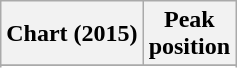<table class="wikitable sortable">
<tr>
<th>Chart (2015)</th>
<th>Peak<br>position</th>
</tr>
<tr>
</tr>
<tr>
</tr>
</table>
